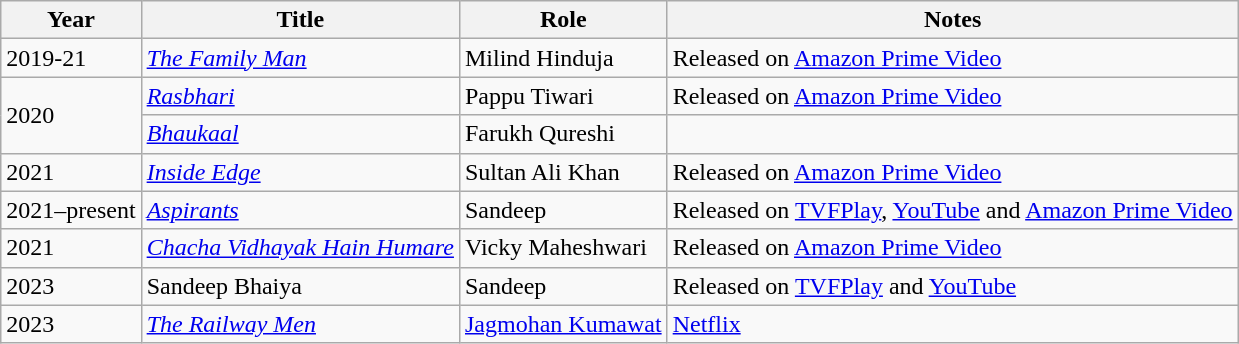<table class="wikitable sortable">
<tr>
<th scope="col">Year</th>
<th scope="col">Title</th>
<th scope="col">Role</th>
<th scope="col" class="unsortable">Notes</th>
</tr>
<tr>
<td>2019-21</td>
<td><em><a href='#'>The Family Man</a></em></td>
<td>Milind Hinduja</td>
<td>Released on <a href='#'>Amazon Prime Video</a></td>
</tr>
<tr>
<td rowspan="2">2020</td>
<td><em><a href='#'>Rasbhari</a></em></td>
<td>Pappu Tiwari</td>
<td>Released on <a href='#'>Amazon Prime Video</a></td>
</tr>
<tr>
<td><em><a href='#'>Bhaukaal</a></em></td>
<td>Farukh Qureshi</td>
<td></td>
</tr>
<tr>
<td>2021</td>
<td><em><a href='#'>Inside Edge</a></em></td>
<td>Sultan Ali Khan</td>
<td>Released on <a href='#'>Amazon Prime Video</a></td>
</tr>
<tr>
<td>2021–present</td>
<td><em><a href='#'>Aspirants</a></em></td>
<td>Sandeep</td>
<td>Released on <a href='#'>TVFPlay</a>, <a href='#'>YouTube</a> and <a href='#'>Amazon Prime Video</a></td>
</tr>
<tr>
<td>2021</td>
<td><em><a href='#'>Chacha Vidhayak Hain Humare</a></em></td>
<td>Vicky Maheshwari</td>
<td>Released on <a href='#'>Amazon Prime Video</a></td>
</tr>
<tr>
<td>2023</td>
<td>Sandeep Bhaiya</td>
<td>Sandeep</td>
<td>Released on <a href='#'>TVFPlay</a> and <a href='#'>YouTube</a></td>
</tr>
<tr>
<td>2023</td>
<td><em><a href='#'>The Railway Men</a></em></td>
<td><a href='#'>Jagmohan Kumawat</a></td>
<td><a href='#'>Netflix</a></td>
</tr>
</table>
